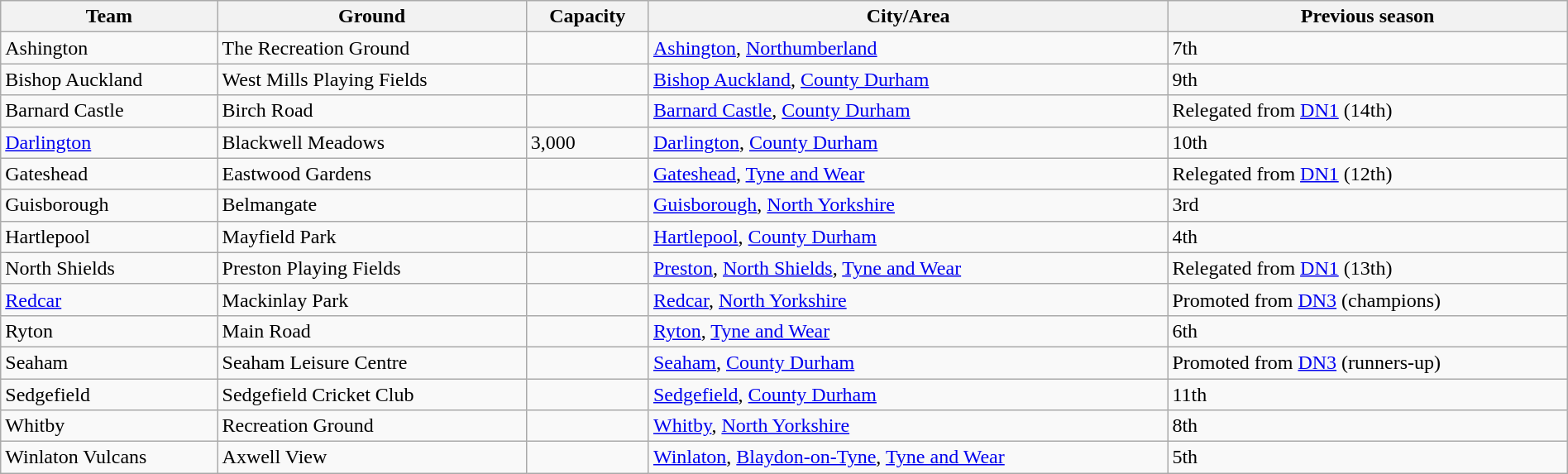<table class="wikitable sortable" width=100%>
<tr>
<th>Team</th>
<th>Ground</th>
<th>Capacity</th>
<th>City/Area</th>
<th>Previous season</th>
</tr>
<tr>
<td>Ashington</td>
<td>The Recreation Ground</td>
<td></td>
<td><a href='#'>Ashington</a>, <a href='#'>Northumberland</a></td>
<td>7th</td>
</tr>
<tr>
<td>Bishop Auckland</td>
<td>West Mills Playing Fields</td>
<td></td>
<td><a href='#'>Bishop Auckland</a>, <a href='#'>County Durham</a></td>
<td>9th</td>
</tr>
<tr>
<td>Barnard Castle</td>
<td>Birch Road</td>
<td></td>
<td><a href='#'>Barnard Castle</a>, <a href='#'>County Durham</a></td>
<td>Relegated from <a href='#'>DN1</a> (14th)</td>
</tr>
<tr>
<td><a href='#'>Darlington</a></td>
<td>Blackwell Meadows</td>
<td>3,000</td>
<td><a href='#'>Darlington</a>, <a href='#'>County Durham</a></td>
<td>10th</td>
</tr>
<tr>
<td>Gateshead</td>
<td>Eastwood Gardens</td>
<td></td>
<td><a href='#'>Gateshead</a>, <a href='#'>Tyne and Wear</a></td>
<td>Relegated from <a href='#'>DN1</a> (12th)</td>
</tr>
<tr>
<td>Guisborough</td>
<td>Belmangate</td>
<td></td>
<td><a href='#'>Guisborough</a>, <a href='#'>North Yorkshire</a></td>
<td>3rd</td>
</tr>
<tr>
<td>Hartlepool</td>
<td>Mayfield Park</td>
<td></td>
<td><a href='#'>Hartlepool</a>, <a href='#'>County Durham</a></td>
<td>4th</td>
</tr>
<tr>
<td>North Shields</td>
<td>Preston Playing Fields</td>
<td></td>
<td><a href='#'>Preston</a>, <a href='#'>North Shields</a>, <a href='#'>Tyne and Wear</a></td>
<td>Relegated from <a href='#'>DN1</a> (13th)</td>
</tr>
<tr>
<td><a href='#'>Redcar</a></td>
<td>Mackinlay Park</td>
<td></td>
<td><a href='#'>Redcar</a>, <a href='#'>North Yorkshire</a></td>
<td>Promoted from <a href='#'>DN3</a> (champions)</td>
</tr>
<tr>
<td>Ryton</td>
<td>Main Road</td>
<td></td>
<td><a href='#'>Ryton</a>, <a href='#'>Tyne and Wear</a></td>
<td>6th</td>
</tr>
<tr>
<td>Seaham</td>
<td>Seaham Leisure Centre</td>
<td></td>
<td><a href='#'>Seaham</a>, <a href='#'>County Durham</a></td>
<td>Promoted from <a href='#'>DN3</a> (runners-up)</td>
</tr>
<tr>
<td>Sedgefield</td>
<td>Sedgefield Cricket Club</td>
<td></td>
<td><a href='#'>Sedgefield</a>, <a href='#'>County Durham</a></td>
<td>11th</td>
</tr>
<tr>
<td>Whitby</td>
<td>Recreation Ground</td>
<td></td>
<td><a href='#'>Whitby</a>, <a href='#'>North Yorkshire</a></td>
<td>8th</td>
</tr>
<tr>
<td>Winlaton Vulcans</td>
<td>Axwell View</td>
<td></td>
<td><a href='#'>Winlaton</a>, <a href='#'>Blaydon-on-Tyne</a>, <a href='#'>Tyne and Wear</a></td>
<td>5th</td>
</tr>
</table>
